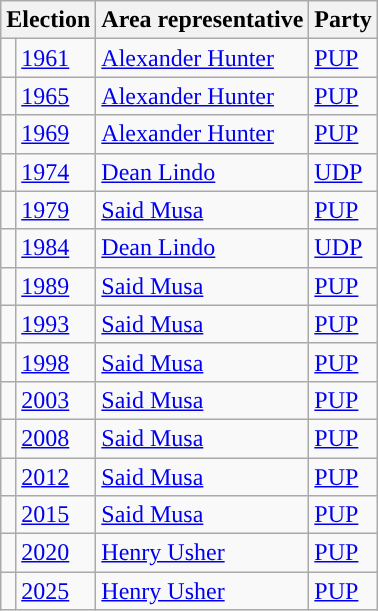<table class="wikitable">
<tr>
<th colspan="2">Election</th>
<th>Area representative</th>
<th>Party</th>
</tr>
<tr>
<td style="background-color: "></td>
<td><a href='#'>1961</a></td>
<td><a href='#'>Alexander Hunter</a></td>
<td><a href='#'>PUP</a></td>
</tr>
<tr>
<td style="background-color: "></td>
<td><a href='#'>1965</a></td>
<td><a href='#'>Alexander Hunter</a></td>
<td><a href='#'>PUP</a></td>
</tr>
<tr>
<td style="background-color: "></td>
<td><a href='#'>1969</a></td>
<td><a href='#'>Alexander Hunter</a></td>
<td><a href='#'>PUP</a></td>
</tr>
<tr>
<td style="background-color: "></td>
<td><a href='#'>1974</a></td>
<td><a href='#'>Dean Lindo</a></td>
<td><a href='#'>UDP</a></td>
</tr>
<tr>
<td style="background-color: "></td>
<td><a href='#'>1979</a></td>
<td><a href='#'>Said Musa</a></td>
<td><a href='#'>PUP</a></td>
</tr>
<tr>
<td style="background-color: "></td>
<td><a href='#'>1984</a></td>
<td><a href='#'>Dean Lindo</a></td>
<td><a href='#'>UDP</a></td>
</tr>
<tr>
<td style="background-color: "></td>
<td><a href='#'>1989</a></td>
<td><a href='#'>Said Musa</a></td>
<td><a href='#'>PUP</a></td>
</tr>
<tr>
<td style="background-color: "></td>
<td><a href='#'>1993</a></td>
<td><a href='#'>Said Musa</a></td>
<td><a href='#'>PUP</a></td>
</tr>
<tr>
<td style="background-color: "></td>
<td><a href='#'>1998</a></td>
<td><a href='#'>Said Musa</a></td>
<td><a href='#'>PUP</a></td>
</tr>
<tr>
<td style="background-color: "></td>
<td><a href='#'>2003</a></td>
<td><a href='#'>Said Musa</a></td>
<td><a href='#'>PUP</a></td>
</tr>
<tr>
<td style="background-color: "></td>
<td><a href='#'>2008</a></td>
<td><a href='#'>Said Musa</a></td>
<td><a href='#'>PUP</a></td>
</tr>
<tr>
<td style="background-color: "></td>
<td><a href='#'>2012</a></td>
<td><a href='#'>Said Musa</a></td>
<td><a href='#'>PUP</a></td>
</tr>
<tr>
<td style="background-color: "></td>
<td><a href='#'>2015</a></td>
<td><a href='#'>Said Musa</a></td>
<td><a href='#'>PUP</a></td>
</tr>
<tr>
<td style="background-color: "></td>
<td><a href='#'>2020</a></td>
<td><a href='#'>Henry Usher</a></td>
<td><a href='#'>PUP</a></td>
</tr>
<tr>
<td style="background-color: "></td>
<td><a href='#'>2025</a></td>
<td><a href='#'>Henry Usher</a></td>
<td><a href='#'>PUP</a></td>
</tr>
</table>
